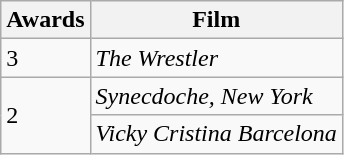<table class="wikitable">
<tr>
<th>Awards</th>
<th>Film</th>
</tr>
<tr>
<td>3</td>
<td><em>The Wrestler</em></td>
</tr>
<tr>
<td rowspan="2">2</td>
<td><em>Synecdoche, New York</em></td>
</tr>
<tr>
<td><em>Vicky Cristina Barcelona</em></td>
</tr>
</table>
